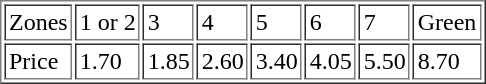<table border = "1" cellpadding = "2">
<tr>
<td>Zones</td>
<td>1 or 2</td>
<td>3</td>
<td>4</td>
<td>5</td>
<td>6</td>
<td>7</td>
<td>Green</td>
</tr>
<tr>
<td>Price</td>
<td>1.70</td>
<td>1.85</td>
<td>2.60</td>
<td>3.40</td>
<td>4.05</td>
<td>5.50</td>
<td>8.70</td>
</tr>
</table>
